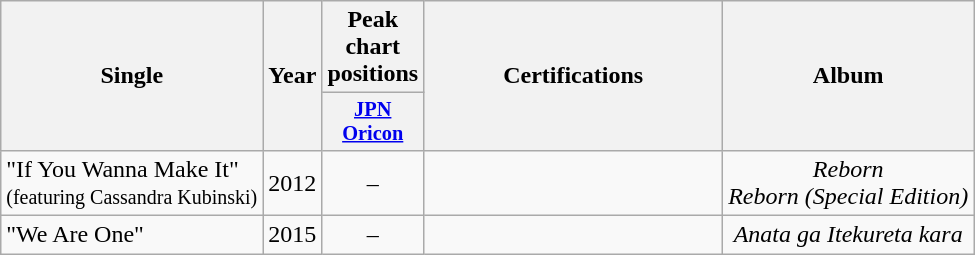<table class="wikitable plainrowheaders" style="text-align:center;">
<tr>
<th scope="col" rowspan="2">Single</th>
<th scope="col" rowspan="2">Year</th>
<th colspan="1">Peak chart positions</th>
<th scope="col" rowspan="2" style="width:12em;">Certifications</th>
<th scope="col" rowspan="2">Album</th>
</tr>
<tr>
<th scope="col" style="width:2.5em;font-size:85%;"><a href='#'>JPN<br>Oricon</a><br></th>
</tr>
<tr>
<td style="text-align:left;">"If You Wanna Make It"<br><small>(featuring Cassandra Kubinski)</small></td>
<td>2012</td>
<td>–</td>
<td></td>
<td><em>Reborn</em><br><em>Reborn (Special Edition)</em></td>
</tr>
<tr>
<td style="text-align:left;">"We Are One"</td>
<td>2015</td>
<td>–</td>
<td></td>
<td><em>Anata ga Itekureta kara</em></td>
</tr>
</table>
